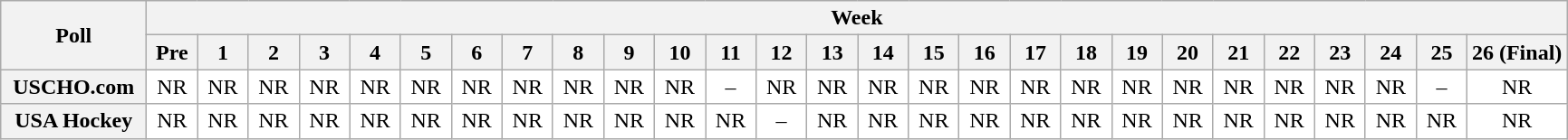<table class="wikitable" style="white-space:nowrap;">
<tr>
<th scope="col" width="100" rowspan="2">Poll</th>
<th colspan="28">Week</th>
</tr>
<tr>
<th scope="col" width="30">Pre</th>
<th scope="col" width="30">1</th>
<th scope="col" width="30">2</th>
<th scope="col" width="30">3</th>
<th scope="col" width="30">4</th>
<th scope="col" width="30">5</th>
<th scope="col" width="30">6</th>
<th scope="col" width="30">7</th>
<th scope="col" width="30">8</th>
<th scope="col" width="30">9</th>
<th scope="col" width="30">10</th>
<th scope="col" width="30">11</th>
<th scope="col" width="30">12</th>
<th scope="col" width="30">13</th>
<th scope="col" width="30">14</th>
<th scope="col" width="30">15</th>
<th scope="col" width="30">16</th>
<th scope="col" width="30">17</th>
<th scope="col" width="30">18</th>
<th scope="col" width="30">19</th>
<th scope="col" width="30">20</th>
<th scope="col" width="30">21</th>
<th scope="col" width="30">22</th>
<th scope="col" width="30">23</th>
<th scope="col" width="30">24</th>
<th scope="col" width="30">25</th>
<th scope="col" width="30">26 (Final)</th>
</tr>
<tr style="text-align:center;">
<th>USCHO.com</th>
<td bgcolor=FFFFFF>NR</td>
<td bgcolor=FFFFFF>NR</td>
<td bgcolor=FFFFFF>NR</td>
<td bgcolor=FFFFFF>NR</td>
<td bgcolor=FFFFFF>NR</td>
<td bgcolor=FFFFFF>NR</td>
<td bgcolor=FFFFFF>NR</td>
<td bgcolor=FFFFFF>NR</td>
<td bgcolor=FFFFFF>NR</td>
<td bgcolor=FFFFFF>NR</td>
<td bgcolor=FFFFFF>NR</td>
<td bgcolor=FFFFFF>–</td>
<td bgcolor=FFFFFF>NR</td>
<td bgcolor=FFFFFF>NR</td>
<td bgcolor=FFFFFF>NR</td>
<td bgcolor=FFFFFF>NR</td>
<td bgcolor=FFFFFF>NR</td>
<td bgcolor=FFFFFF>NR</td>
<td bgcolor=FFFFFF>NR</td>
<td bgcolor=FFFFFF>NR</td>
<td bgcolor=FFFFFF>NR</td>
<td bgcolor=FFFFFF>NR</td>
<td bgcolor=FFFFFF>NR</td>
<td bgcolor=FFFFFF>NR</td>
<td bgcolor=FFFFFF>NR</td>
<td bgcolor=FFFFFF>–</td>
<td bgcolor=FFFFFF>NR</td>
</tr>
<tr style="text-align:center;">
<th>USA Hockey</th>
<td bgcolor=FFFFFF>NR</td>
<td bgcolor=FFFFFF>NR</td>
<td bgcolor=FFFFFF>NR</td>
<td bgcolor=FFFFFF>NR</td>
<td bgcolor=FFFFFF>NR</td>
<td bgcolor=FFFFFF>NR</td>
<td bgcolor=FFFFFF>NR</td>
<td bgcolor=FFFFFF>NR</td>
<td bgcolor=FFFFFF>NR</td>
<td bgcolor=FFFFFF>NR</td>
<td bgcolor=FFFFFF>NR</td>
<td bgcolor=FFFFFF>NR</td>
<td bgcolor=FFFFFF>–</td>
<td bgcolor=FFFFFF>NR</td>
<td bgcolor=FFFFFF>NR</td>
<td bgcolor=FFFFFF>NR</td>
<td bgcolor=FFFFFF>NR</td>
<td bgcolor=FFFFFF>NR</td>
<td bgcolor=FFFFFF>NR</td>
<td bgcolor=FFFFFF>NR</td>
<td bgcolor=FFFFFF>NR</td>
<td bgcolor=FFFFFF>NR</td>
<td bgcolor=FFFFFF>NR</td>
<td bgcolor=FFFFFF>NR</td>
<td bgcolor=FFFFFF>NR</td>
<td bgcolor=FFFFFF>NR</td>
<td bgcolor=FFFFFF>NR</td>
</tr>
</table>
